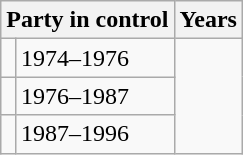<table class="wikitable">
<tr>
<th colspan="2">Party in control</th>
<th>Years</th>
</tr>
<tr>
<td></td>
<td>1974–1976</td>
</tr>
<tr>
<td></td>
<td>1976–1987</td>
</tr>
<tr>
<td></td>
<td>1987–1996</td>
</tr>
</table>
